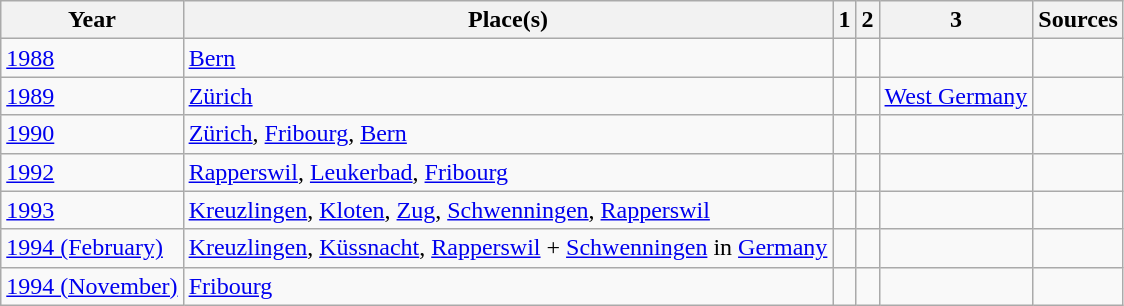<table class=wikitable>
<tr>
<th>Year</th>
<th>Place(s)</th>
<th>1</th>
<th>2</th>
<th>3</th>
<th>Sources</th>
</tr>
<tr>
<td><a href='#'>1988</a></td>
<td><a href='#'>Bern</a></td>
<td></td>
<td></td>
<td></td>
<td></td>
</tr>
<tr>
<td><a href='#'>1989</a></td>
<td><a href='#'>Zürich</a></td>
<td></td>
<td></td>
<td> <a href='#'>West Germany</a></td>
<td></td>
</tr>
<tr>
<td><a href='#'>1990</a></td>
<td><a href='#'>Zürich</a>, <a href='#'>Fribourg</a>, <a href='#'>Bern</a></td>
<td></td>
<td></td>
<td></td>
<td></td>
</tr>
<tr>
<td><a href='#'>1992</a></td>
<td><a href='#'>Rapperswil</a>, <a href='#'>Leukerbad</a>, <a href='#'>Fribourg</a></td>
<td></td>
<td></td>
<td></td>
<td></td>
</tr>
<tr>
<td><a href='#'>1993</a></td>
<td><a href='#'>Kreuzlingen</a>, <a href='#'>Kloten</a>, <a href='#'>Zug</a>, <a href='#'>Schwenningen</a>, <a href='#'>Rapperswil</a></td>
<td></td>
<td></td>
<td></td>
<td></td>
</tr>
<tr>
<td><a href='#'>1994 (February)</a></td>
<td><a href='#'>Kreuzlingen</a>, <a href='#'>Küssnacht</a>, <a href='#'>Rapperswil</a> + <a href='#'>Schwenningen</a> in <a href='#'>Germany</a></td>
<td></td>
<td></td>
<td></td>
<td></td>
</tr>
<tr>
<td><a href='#'>1994 (November)</a></td>
<td><a href='#'>Fribourg</a></td>
<td></td>
<td></td>
<td></td>
<td></td>
</tr>
</table>
